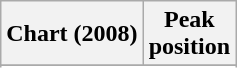<table class="wikitable sortable plainrowheaders" style="text-align: center;">
<tr>
<th scope="col">Chart (2008)</th>
<th scope="col">Peak<br>position</th>
</tr>
<tr>
</tr>
<tr>
</tr>
<tr>
</tr>
<tr>
</tr>
</table>
